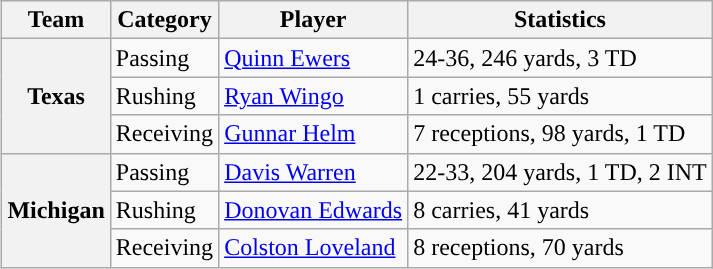<table class="wikitable" style="float:right">
<tr>
<th>Team</th>
<th>Category</th>
<th>Player</th>
<th>Statistics</th>
</tr>
<tr>
<th rowspan=3>Texas</th>
<td>Passing</td>
<td><a href='#'>Quinn Ewers</a></td>
<td>24-36, 246 yards, 3 TD</td>
</tr>
<tr>
<td>Rushing</td>
<td><a href='#'>Ryan Wingo</a></td>
<td>1 carries, 55 yards</td>
</tr>
<tr>
<td>Receiving</td>
<td><a href='#'>Gunnar Helm</a></td>
<td>7 receptions, 98 yards, 1 TD</td>
</tr>
<tr>
<th rowspan=3>Michigan</th>
<td>Passing</td>
<td><a href='#'>Davis Warren</a></td>
<td>22-33, 204 yards, 1 TD, 2 INT</td>
</tr>
<tr>
<td>Rushing</td>
<td><a href='#'>Donovan Edwards</a></td>
<td>8 carries, 41 yards</td>
</tr>
<tr>
<td>Receiving</td>
<td><a href='#'>Colston Loveland</a></td>
<td>8 receptions, 70 yards</td>
</tr>
</table>
